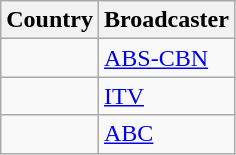<table class="wikitable">
<tr>
<th align=center>Country</th>
<th align=center>Broadcaster</th>
</tr>
<tr>
<td></td>
<td><a href='#'>ABS-CBN</a></td>
</tr>
<tr>
<td></td>
<td><a href='#'>ITV</a></td>
</tr>
<tr>
<td></td>
<td><a href='#'>ABC</a></td>
</tr>
</table>
